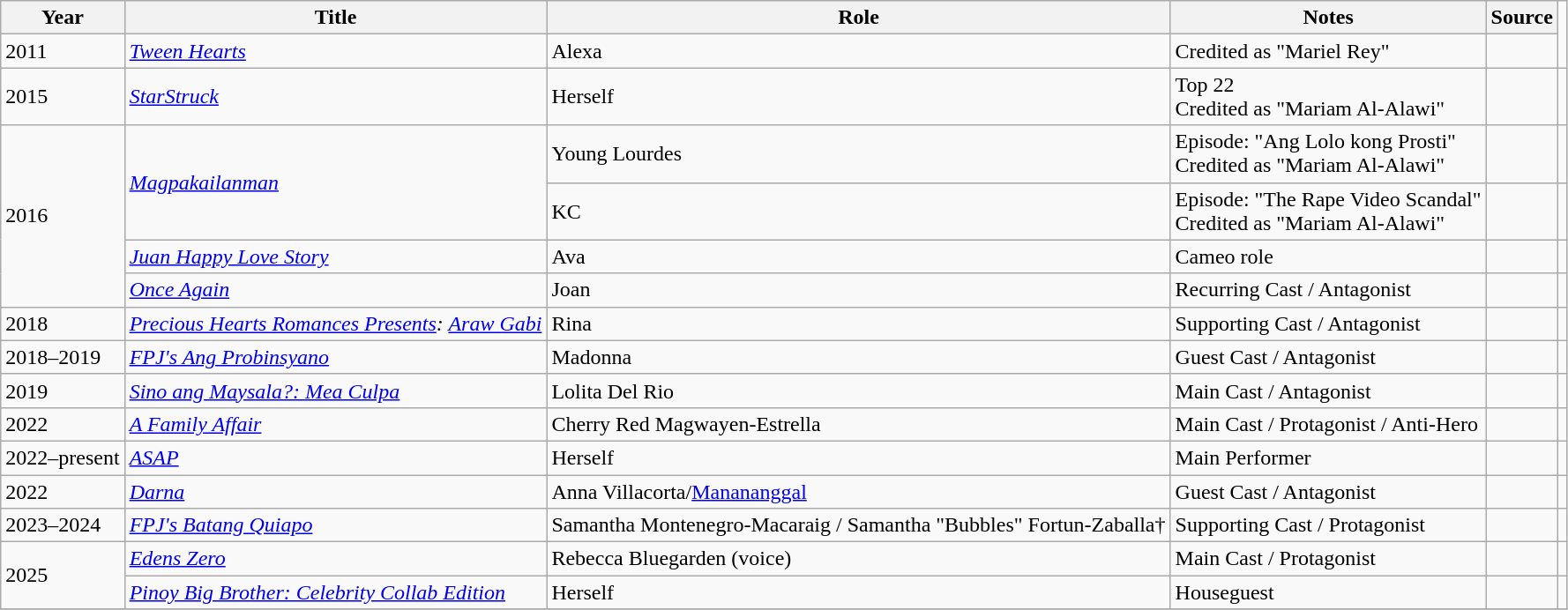<table class="wikitable sortable" >
<tr>
<th>Year</th>
<th>Title</th>
<th>Role</th>
<th class="unsortable">Notes </th>
<th>Source</th>
</tr>
<tr>
<td>2011</td>
<td><em><a href='#'>Tween Hearts</a></em></td>
<td>Alexa</td>
<td>Credited as "Mariel Rey"</td>
<td></td>
</tr>
<tr>
<td>2015</td>
<td><em><a href='#'>StarStruck</a></em></td>
<td>Herself</td>
<td>Top 22 <br> Credited as "Mariam Al-Alawi"</td>
<td></td>
<td></td>
</tr>
<tr>
<td rowspan="4">2016</td>
<td rowspan="2"><em><a href='#'>Magpakailanman</a></em></td>
<td>Young Lourdes</td>
<td>Episode: "Ang Lolo kong Prosti"<br> Credited as "Mariam Al-Alawi"</td>
<td></td>
<td></td>
</tr>
<tr>
<td>KC</td>
<td>Episode: "The Rape Video Scandal" <br> Credited as "Mariam Al-Alawi"</td>
<td></td>
<td></td>
</tr>
<tr>
<td><em><a href='#'>Juan Happy Love Story</a></em></td>
<td>Ava</td>
<td>Cameo role</td>
<td></td>
<td></td>
</tr>
<tr>
<td><em><a href='#'>Once Again</a></em></td>
<td>Joan</td>
<td>Recurring Cast / Antagonist</td>
<td></td>
<td></td>
</tr>
<tr>
<td>2018</td>
<td><em><a href='#'>Precious Hearts Romances Presents</a>: <a href='#'>Araw Gabi</a></em></td>
<td>Rina</td>
<td>Supporting Cast / Antagonist</td>
<td></td>
<td></td>
</tr>
<tr>
<td>2018–2019</td>
<td><em><a href='#'>FPJ's Ang Probinsyano</a></em></td>
<td>Madonna</td>
<td>Guest Cast / Antagonist</td>
<td></td>
<td></td>
</tr>
<tr>
<td>2019</td>
<td><em><a href='#'>Sino ang Maysala?: Mea Culpa</a></em></td>
<td>Lolita Del Rio</td>
<td>Main Cast / Antagonist</td>
<td></td>
<td></td>
</tr>
<tr>
<td>2022</td>
<td><em><a href='#'>A Family Affair</a></em></td>
<td>Cherry Red Magwayen-Estrella</td>
<td>Main Cast / Protagonist / Anti-Hero</td>
<td></td>
<td></td>
</tr>
<tr>
<td>2022–present</td>
<td><em><a href='#'>ASAP</a></em></td>
<td>Herself</td>
<td>Main Performer</td>
<td></td>
<td></td>
</tr>
<tr>
<td>2022</td>
<td><em><a href='#'>Darna</a></em></td>
<td>Anna Villacorta/<a href='#'>Manananggal</a></td>
<td>Guest Cast / Antagonist</td>
<td></td>
<td></td>
</tr>
<tr>
<td>2023–2024</td>
<td><em><a href='#'>FPJ's Batang Quiapo</a></em></td>
<td>Samantha Montenegro-Macaraig / Samantha "Bubbles" Fortun-Zaballa†</td>
<td>Supporting Cast / Protagonist</td>
<td></td>
<td></td>
</tr>
<tr>
<td rowspan="2">2025</td>
<td><em><a href='#'>Edens Zero</a></em></td>
<td>Rebecca Bluegarden (voice)</td>
<td>Main Cast / Protagonist</td>
<td></td>
<td></td>
</tr>
<tr>
<td><em><a href='#'>Pinoy Big Brother: Celebrity Collab Edition</a></em></td>
<td>Herself</td>
<td>Houseguest</td>
<td></td>
<td></td>
</tr>
<tr>
</tr>
</table>
